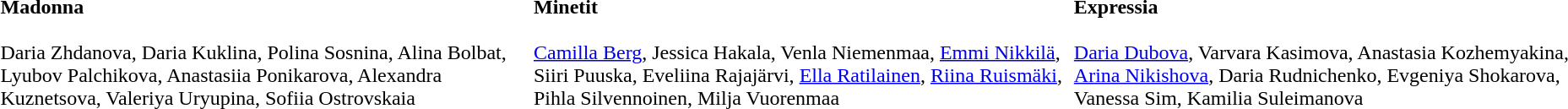<table>
<tr>
<th scope=row style="text-align:left"></th>
<td valign="top"><strong>Madonna</strong> <br><br>Daria Zhdanova, Daria Kuklina, Polina Sosnina, Alina Bolbat, Lyubov Palchikova, Anastasiia Ponikarova, Alexandra Kuznetsova, Valeriya Uryupina, Sofiia Ostrovskaia</td>
<td valign="top"><strong>Minetit</strong> <br><br><a href='#'>Camilla Berg</a>, Jessica Hakala, Venla Niemenmaa, <a href='#'>Emmi Nikkilä</a>, Siiri Puuska, Eveliina Rajajärvi, <a href='#'>Ella Ratilainen</a>, <a href='#'>Riina Ruismäki</a>, Pihla Silvennoinen, Milja Vuorenmaa</td>
<td valign="top"><strong>Expressia</strong> <br><br><a href='#'>Daria Dubova</a>, Varvara Kasimova, Anastasia Kozhemyakina, <a href='#'>Arina Nikishova</a>, Daria Rudnichenko, Evgeniya Shokarova, Vanessa Sim, Kamilia Suleimanova</td>
</tr>
<tr>
</tr>
</table>
